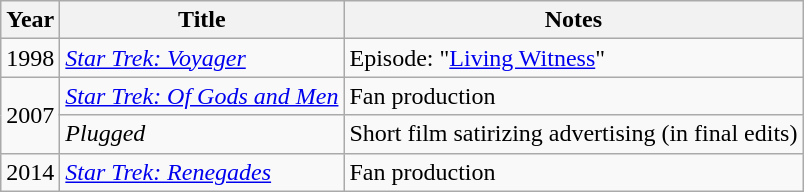<table class="wikitable sortable">
<tr>
<th>Year</th>
<th>Title</th>
<th>Notes</th>
</tr>
<tr>
<td>1998</td>
<td><em><a href='#'>Star Trek: Voyager</a></em></td>
<td>Episode: "<a href='#'>Living Witness</a>"</td>
</tr>
<tr>
<td rowspan="2">2007</td>
<td><em><a href='#'>Star Trek: Of Gods and Men</a></em></td>
<td>Fan production</td>
</tr>
<tr>
<td><em>Plugged</em></td>
<td>Short film satirizing advertising (in final edits)</td>
</tr>
<tr>
<td>2014</td>
<td><em><a href='#'>Star Trek: Renegades</a></em></td>
<td>Fan production</td>
</tr>
</table>
